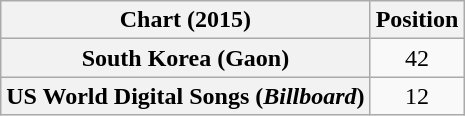<table class="wikitable plainrowheaders" style="text-align:center">
<tr>
<th scope="col">Chart (2015)</th>
<th scope="col">Position</th>
</tr>
<tr>
<th scope="row">South Korea (Gaon)</th>
<td>42</td>
</tr>
<tr>
<th scope="row">US World Digital Songs (<em>Billboard</em>)</th>
<td>12</td>
</tr>
</table>
